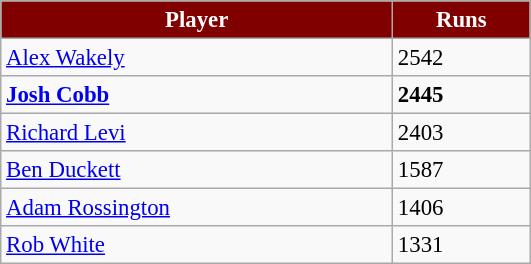<table class="wikitable" style="font-size:95%;" width="28%">
<tr bgcolor=#bdb76b>
<th style="background: maroon; color:white" align=right>Player</th>
<th style="background: maroon; color:white" align=right>Runs</th>
</tr>
<tr>
<td><a href='#'>Alex Wakely</a></td>
<td>2542</td>
</tr>
<tr>
<td><strong><a href='#'>Josh Cobb</a></strong></td>
<td><strong>2445</strong></td>
</tr>
<tr>
<td><a href='#'>Richard Levi</a></td>
<td>2403</td>
</tr>
<tr>
<td><a href='#'>Ben Duckett</a></td>
<td>1587</td>
</tr>
<tr>
<td><a href='#'>Adam Rossington</a></td>
<td>1406</td>
</tr>
<tr>
<td><a href='#'>Rob White</a></td>
<td>1331</td>
</tr>
</table>
